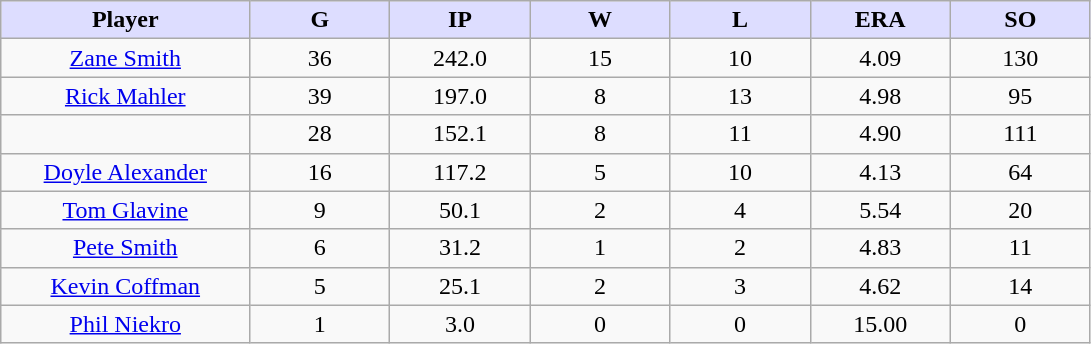<table class="wikitable sortable">
<tr>
<th style="background:#ddf; width:16%;">Player</th>
<th style="background:#ddf; width:9%;">G</th>
<th style="background:#ddf; width:9%;">IP</th>
<th style="background:#ddf; width:9%;">W</th>
<th style="background:#ddf; width:9%;">L</th>
<th style="background:#ddf; width:9%;">ERA</th>
<th style="background:#ddf; width:9%;">SO</th>
</tr>
<tr style="text-align:center;">
<td><a href='#'>Zane Smith</a></td>
<td>36</td>
<td>242.0</td>
<td>15</td>
<td>10</td>
<td>4.09</td>
<td>130</td>
</tr>
<tr align=center>
<td><a href='#'>Rick Mahler</a></td>
<td>39</td>
<td>197.0</td>
<td>8</td>
<td>13</td>
<td>4.98</td>
<td>95</td>
</tr>
<tr align=center>
<td></td>
<td>28</td>
<td>152.1</td>
<td>8</td>
<td>11</td>
<td>4.90</td>
<td>111</td>
</tr>
<tr align=center>
<td><a href='#'>Doyle Alexander</a></td>
<td>16</td>
<td>117.2</td>
<td>5</td>
<td>10</td>
<td>4.13</td>
<td>64</td>
</tr>
<tr align=center>
<td><a href='#'>Tom Glavine</a></td>
<td>9</td>
<td>50.1</td>
<td>2</td>
<td>4</td>
<td>5.54</td>
<td>20</td>
</tr>
<tr align=center>
<td><a href='#'>Pete Smith</a></td>
<td>6</td>
<td>31.2</td>
<td>1</td>
<td>2</td>
<td>4.83</td>
<td>11</td>
</tr>
<tr align=center>
<td><a href='#'>Kevin Coffman</a></td>
<td>5</td>
<td>25.1</td>
<td>2</td>
<td>3</td>
<td>4.62</td>
<td>14</td>
</tr>
<tr align=center>
<td><a href='#'>Phil Niekro</a></td>
<td>1</td>
<td>3.0</td>
<td>0</td>
<td>0</td>
<td>15.00</td>
<td>0</td>
</tr>
</table>
